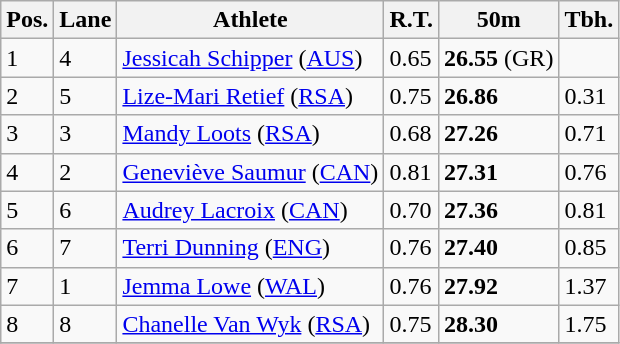<table class="wikitable">
<tr>
<th>Pos.</th>
<th>Lane</th>
<th>Athlete</th>
<th>R.T.</th>
<th>50m</th>
<th>Tbh.</th>
</tr>
<tr>
<td>1</td>
<td>4</td>
<td> <a href='#'>Jessicah Schipper</a> (<a href='#'>AUS</a>)</td>
<td>0.65</td>
<td><strong>26.55</strong> (GR)</td>
<td> </td>
</tr>
<tr>
<td>2</td>
<td>5</td>
<td> <a href='#'>Lize-Mari Retief</a> (<a href='#'>RSA</a>)</td>
<td>0.75</td>
<td><strong>26.86</strong></td>
<td>0.31</td>
</tr>
<tr>
<td>3</td>
<td>3</td>
<td> <a href='#'>Mandy Loots</a> (<a href='#'>RSA</a>)</td>
<td>0.68</td>
<td><strong>27.26</strong></td>
<td>0.71</td>
</tr>
<tr>
<td>4</td>
<td>2</td>
<td> <a href='#'>Geneviève Saumur</a> (<a href='#'>CAN</a>)</td>
<td>0.81</td>
<td><strong>27.31</strong></td>
<td>0.76</td>
</tr>
<tr>
<td>5</td>
<td>6</td>
<td> <a href='#'>Audrey Lacroix</a> (<a href='#'>CAN</a>)</td>
<td>0.70</td>
<td><strong>27.36</strong></td>
<td>0.81</td>
</tr>
<tr>
<td>6</td>
<td>7</td>
<td> <a href='#'>Terri Dunning</a> (<a href='#'>ENG</a>)</td>
<td>0.76</td>
<td><strong>27.40</strong></td>
<td>0.85</td>
</tr>
<tr>
<td>7</td>
<td>1</td>
<td> <a href='#'>Jemma Lowe</a> (<a href='#'>WAL</a>)</td>
<td>0.76</td>
<td><strong>27.92</strong></td>
<td>1.37</td>
</tr>
<tr>
<td>8</td>
<td>8</td>
<td> <a href='#'>Chanelle Van Wyk</a> (<a href='#'>RSA</a>)</td>
<td>0.75</td>
<td><strong>28.30</strong></td>
<td>1.75</td>
</tr>
<tr>
</tr>
</table>
